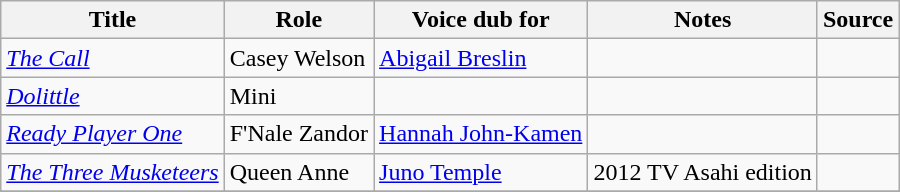<table class="wikitable sortable plainrowheaders">
<tr>
<th>Title</th>
<th>Role</th>
<th>Voice dub for</th>
<th class="unsortable">Notes</th>
<th class="unsortable">Source</th>
</tr>
<tr>
<td><em><a href='#'>The Call</a></em></td>
<td>Casey Welson</td>
<td><a href='#'>Abigail Breslin</a></td>
<td></td>
<td></td>
</tr>
<tr>
<td><em><a href='#'>Dolittle</a></em></td>
<td>Mini</td>
<td></td>
<td></td>
<td></td>
</tr>
<tr>
<td><em><a href='#'>Ready Player One</a></em></td>
<td>F'Nale Zandor</td>
<td><a href='#'>Hannah John-Kamen</a></td>
<td></td>
<td></td>
</tr>
<tr>
<td><em><a href='#'>The Three Musketeers</a></em></td>
<td>Queen Anne</td>
<td><a href='#'>Juno Temple</a></td>
<td>2012 TV Asahi edition</td>
<td></td>
</tr>
<tr>
</tr>
</table>
